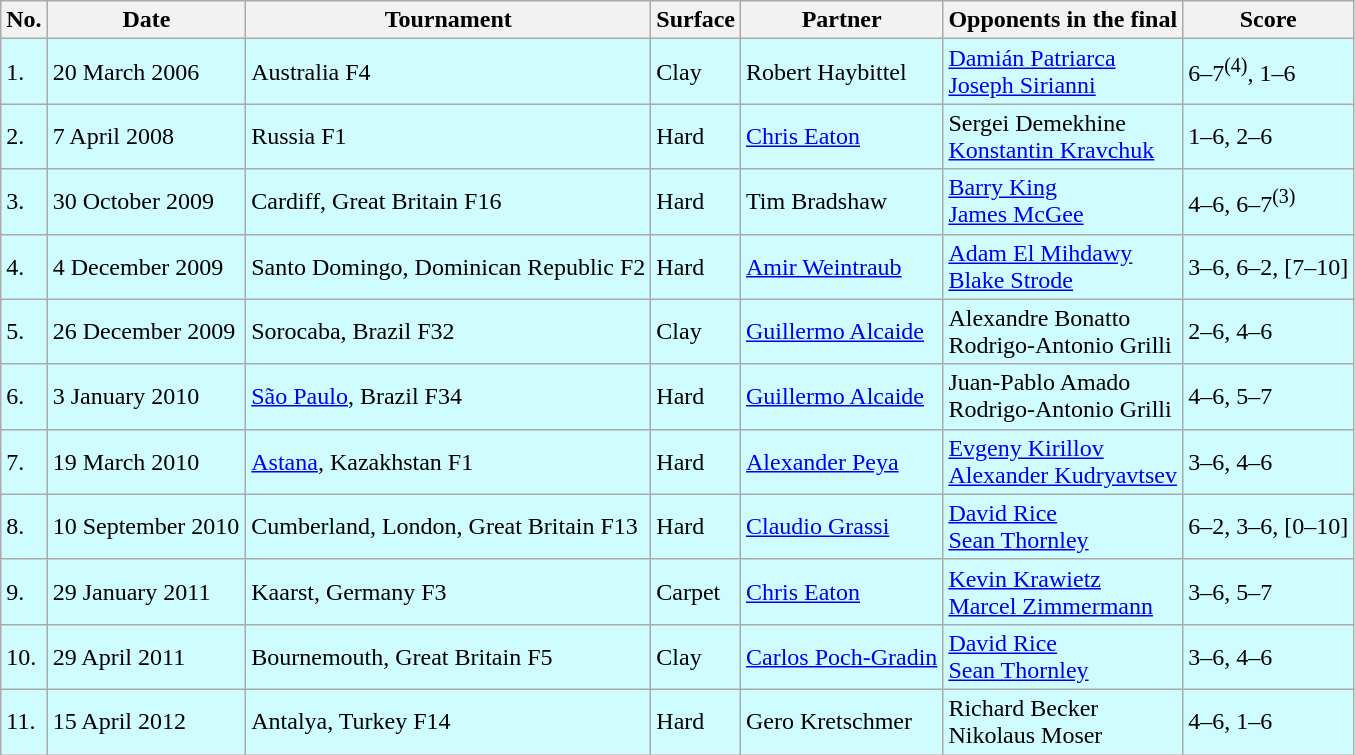<table class="wikitable">
<tr>
<th width=20>No.</th>
<th width=125>Date</th>
<th>Tournament</th>
<th>Surface</th>
<th>Partner</th>
<th>Opponents in the final</th>
<th>Score</th>
</tr>
<tr bgcolor="CFFCFF">
<td>1.</td>
<td>20 March 2006</td>
<td>Australia F4</td>
<td>Clay</td>
<td> Robert Haybittel</td>
<td> <a href='#'>Damián Patriarca</a> <br> <a href='#'>Joseph Sirianni</a></td>
<td>6–7<sup>(4)</sup>, 1–6</td>
</tr>
<tr bgcolor="CFFCFF">
<td>2.</td>
<td>7 April 2008</td>
<td>Russia F1</td>
<td>Hard</td>
<td> <a href='#'>Chris Eaton</a></td>
<td> Sergei Demekhine <br> <a href='#'>Konstantin Kravchuk</a></td>
<td>1–6, 2–6</td>
</tr>
<tr bgcolor="CFFCFF">
<td>3.</td>
<td>30 October 2009</td>
<td>Cardiff, Great Britain F16</td>
<td>Hard</td>
<td> Tim Bradshaw</td>
<td> <a href='#'>Barry King</a> <br> <a href='#'>James McGee</a></td>
<td>4–6, 6–7<sup>(3)</sup></td>
</tr>
<tr bgcolor="CFFCFF">
<td>4.</td>
<td>4 December 2009</td>
<td>Santo Domingo, Dominican Republic F2</td>
<td>Hard</td>
<td> <a href='#'>Amir Weintraub</a></td>
<td> <a href='#'>Adam El Mihdawy</a> <br> <a href='#'>Blake Strode</a></td>
<td>3–6, 6–2, [7–10]</td>
</tr>
<tr bgcolor="CFFCFF">
<td>5.</td>
<td>26 December 2009</td>
<td>Sorocaba, Brazil F32</td>
<td>Clay</td>
<td> <a href='#'>Guillermo Alcaide</a></td>
<td> Alexandre Bonatto <br> Rodrigo-Antonio Grilli</td>
<td>2–6, 4–6</td>
</tr>
<tr bgcolor="CFFCFF">
<td>6.</td>
<td>3 January 2010</td>
<td><a href='#'>São Paulo</a>, Brazil F34</td>
<td>Hard</td>
<td> <a href='#'>Guillermo Alcaide</a></td>
<td> Juan-Pablo Amado <br> Rodrigo-Antonio Grilli</td>
<td>4–6, 5–7</td>
</tr>
<tr bgcolor="CFFCFF">
<td>7.</td>
<td>19 March 2010</td>
<td><a href='#'>Astana</a>, Kazakhstan F1</td>
<td>Hard</td>
<td> <a href='#'>Alexander Peya</a></td>
<td> <a href='#'>Evgeny Kirillov</a> <br> <a href='#'>Alexander Kudryavtsev</a></td>
<td>3–6, 4–6</td>
</tr>
<tr bgcolor="CFFCFF">
<td>8.</td>
<td>10 September 2010</td>
<td>Cumberland, London, Great Britain F13</td>
<td>Hard</td>
<td> <a href='#'>Claudio Grassi</a></td>
<td> <a href='#'>David Rice</a> <br> <a href='#'>Sean Thornley</a></td>
<td>6–2, 3–6, [0–10]</td>
</tr>
<tr bgcolor="CFFCFF">
<td>9.</td>
<td>29 January 2011</td>
<td>Kaarst, Germany F3</td>
<td>Carpet</td>
<td> <a href='#'>Chris Eaton</a></td>
<td> <a href='#'>Kevin Krawietz</a> <br> <a href='#'>Marcel Zimmermann</a></td>
<td>3–6, 5–7</td>
</tr>
<tr bgcolor="CFFCFF">
<td>10.</td>
<td>29 April 2011</td>
<td>Bournemouth, Great Britain F5</td>
<td>Clay</td>
<td> <a href='#'>Carlos Poch-Gradin</a></td>
<td> <a href='#'>David Rice</a> <br> <a href='#'>Sean Thornley</a></td>
<td>3–6, 4–6</td>
</tr>
<tr bgcolor="CFFCFF">
<td>11.</td>
<td>15 April 2012</td>
<td>Antalya, Turkey F14</td>
<td>Hard</td>
<td> Gero Kretschmer</td>
<td> Richard Becker <br> Nikolaus Moser</td>
<td>4–6, 1–6</td>
</tr>
</table>
